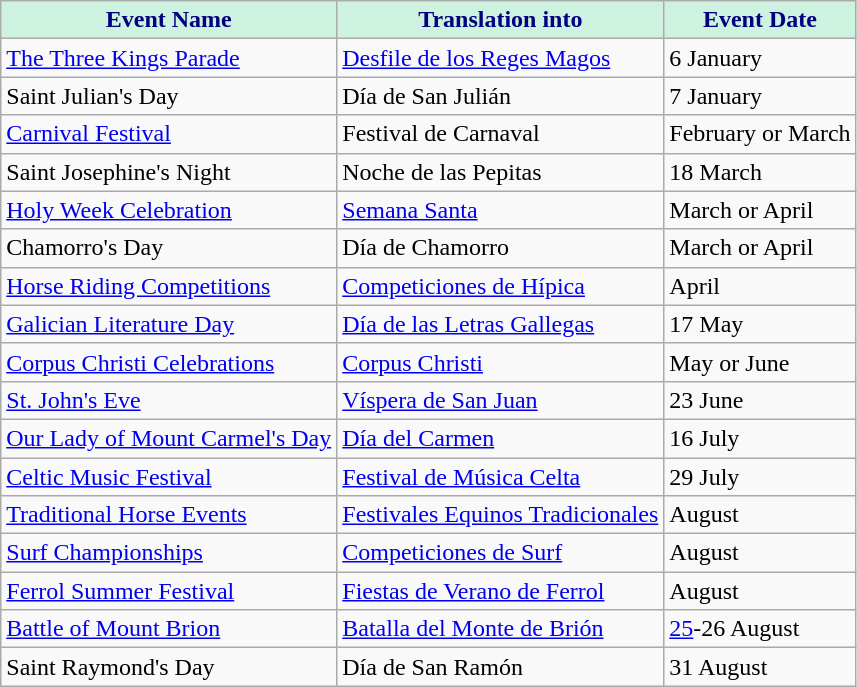<table class="wikitable">
<tr>
<th style="background:#cef2e0; color:navy;">Event Name</th>
<th style="background:#cef2e0; color:navy;">Translation into </th>
<th style="background:#cef2e0; color:navy;">Event Date</th>
</tr>
<tr>
<td><a href='#'>The Three Kings Parade</a></td>
<td><a href='#'>Desfile de los Reges Magos</a></td>
<td>6 January</td>
</tr>
<tr>
<td>Saint Julian's Day</td>
<td>Día de San Julián</td>
<td>7 January</td>
</tr>
<tr>
<td><a href='#'>Carnival Festival</a></td>
<td>Festival de Carnaval</td>
<td>February or March</td>
</tr>
<tr>
<td>Saint Josephine's Night</td>
<td>Noche de las Pepitas</td>
<td>18 March</td>
</tr>
<tr>
<td><a href='#'>Holy Week Celebration</a></td>
<td><a href='#'>Semana Santa</a></td>
<td>March or April</td>
</tr>
<tr>
<td>Chamorro's Day</td>
<td>Día de Chamorro</td>
<td>March or April</td>
</tr>
<tr>
<td><a href='#'>Horse Riding Competitions</a></td>
<td><a href='#'>Competiciones de Hípica</a></td>
<td>April</td>
</tr>
<tr>
<td><a href='#'>Galician Literature Day</a></td>
<td><a href='#'>Día de las Letras Gallegas</a></td>
<td>17 May</td>
</tr>
<tr>
<td><a href='#'>Corpus Christi Celebrations</a></td>
<td><a href='#'>Corpus Christi</a></td>
<td>May or June</td>
</tr>
<tr>
<td><a href='#'>St. John's Eve</a></td>
<td><a href='#'>Víspera de San Juan</a></td>
<td>23 June</td>
</tr>
<tr>
<td><a href='#'>Our Lady of Mount Carmel's Day</a></td>
<td><a href='#'>Día del Carmen</a></td>
<td>16 July</td>
</tr>
<tr>
<td><a href='#'>Celtic Music Festival</a></td>
<td><a href='#'>Festival de Música Celta</a></td>
<td>29 July</td>
</tr>
<tr>
<td><a href='#'>Traditional Horse Events</a></td>
<td><a href='#'>Festivales Equinos Tradicionales</a></td>
<td>August</td>
</tr>
<tr>
<td><a href='#'>Surf Championships</a></td>
<td><a href='#'>Competiciones de Surf</a></td>
<td>August</td>
</tr>
<tr>
<td><a href='#'>Ferrol Summer Festival</a></td>
<td><a href='#'>Fiestas de Verano de Ferrol</a></td>
<td>August</td>
</tr>
<tr>
<td><a href='#'>Battle of Mount Brion</a></td>
<td><a href='#'>Batalla del Monte de Brión</a></td>
<td><a href='#'>25</a>-26 August</td>
</tr>
<tr>
<td>Saint Raymond's Day</td>
<td>Día de San Ramón</td>
<td>31 August</td>
</tr>
</table>
